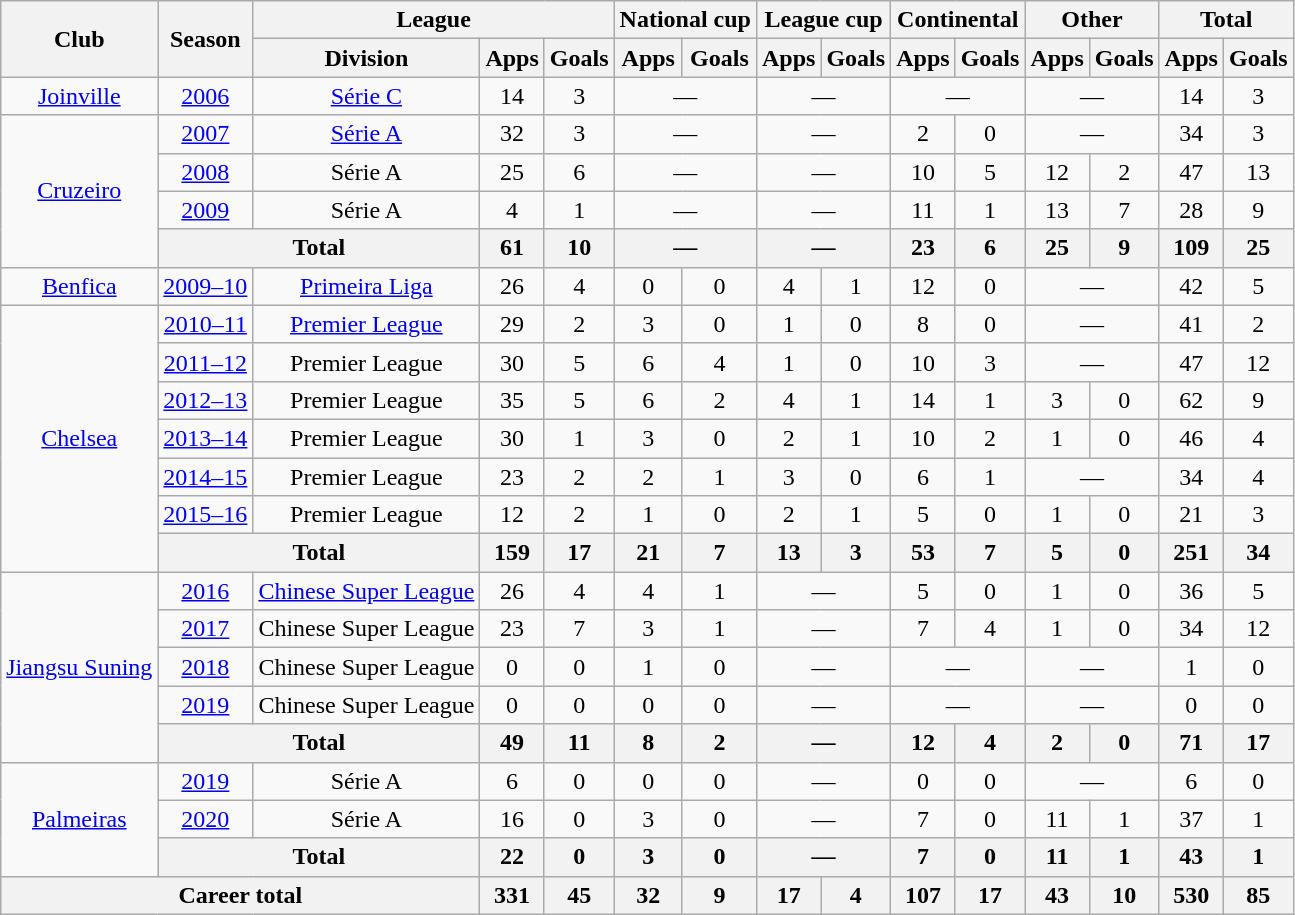<table class="wikitable" style="text-align:center">
<tr>
<th rowspan="2">Club</th>
<th rowspan="2">Season</th>
<th colspan="3">League</th>
<th colspan="2">National cup</th>
<th colspan="2">League cup</th>
<th colspan="2">Continental</th>
<th colspan="2">Other</th>
<th colspan="2">Total</th>
</tr>
<tr>
<th>Division</th>
<th>Apps</th>
<th>Goals</th>
<th>Apps</th>
<th>Goals</th>
<th>Apps</th>
<th>Goals</th>
<th>Apps</th>
<th>Goals</th>
<th>Apps</th>
<th>Goals</th>
<th>Apps</th>
<th>Goals</th>
</tr>
<tr>
<td><a href='#'>Joinville</a></td>
<td><a href='#'>2006</a></td>
<td><a href='#'>Série C</a></td>
<td>14</td>
<td>3</td>
<td colspan="2">—</td>
<td colspan="2">—</td>
<td colspan="2">—</td>
<td colspan="2">—</td>
<td>14</td>
<td>3</td>
</tr>
<tr>
<td rowspan="4"><a href='#'>Cruzeiro</a></td>
<td><a href='#'>2007</a></td>
<td><a href='#'>Série A</a></td>
<td>32</td>
<td>3</td>
<td colspan="2">—</td>
<td colspan="2">—</td>
<td>2</td>
<td>0</td>
<td colspan="2">—</td>
<td>34</td>
<td>3</td>
</tr>
<tr>
<td><a href='#'>2008</a></td>
<td>Série A</td>
<td>25</td>
<td>6</td>
<td colspan="2">—</td>
<td colspan="2">—</td>
<td>10</td>
<td>5</td>
<td>12</td>
<td>2</td>
<td>47</td>
<td>13</td>
</tr>
<tr>
<td><a href='#'>2009</a></td>
<td>Série A</td>
<td>4</td>
<td>1</td>
<td colspan="2">—</td>
<td colspan="2">—</td>
<td>11</td>
<td>1</td>
<td>13</td>
<td>7</td>
<td>28</td>
<td>9</td>
</tr>
<tr>
<th colspan="2">Total</th>
<th>61</th>
<th>10</th>
<th colspan="2">—</th>
<th colspan="2">—</th>
<th>23</th>
<th>6</th>
<th>25</th>
<th>9</th>
<th>109</th>
<th>25</th>
</tr>
<tr>
<td><a href='#'>Benfica</a></td>
<td><a href='#'>2009–10</a></td>
<td><a href='#'>Primeira Liga</a></td>
<td>26</td>
<td>4</td>
<td>0</td>
<td>0</td>
<td>4</td>
<td>1</td>
<td>12</td>
<td>0</td>
<td colspan="2">—</td>
<td>42</td>
<td>5</td>
</tr>
<tr>
<td rowspan="7"><a href='#'>Chelsea</a></td>
<td><a href='#'>2010–11</a></td>
<td><a href='#'>Premier League</a></td>
<td>29</td>
<td>2</td>
<td>3</td>
<td>0</td>
<td>1</td>
<td>0</td>
<td>8</td>
<td>0</td>
<td colspan="2">—</td>
<td>41</td>
<td>2</td>
</tr>
<tr>
<td><a href='#'>2011–12</a></td>
<td>Premier League</td>
<td>30</td>
<td>5</td>
<td>6</td>
<td>4</td>
<td>1</td>
<td>0</td>
<td>10</td>
<td>3</td>
<td colspan="2">—</td>
<td>47</td>
<td>12</td>
</tr>
<tr>
<td><a href='#'>2012–13</a></td>
<td>Premier League</td>
<td>35</td>
<td>5</td>
<td>6</td>
<td>2</td>
<td>4</td>
<td>1</td>
<td>14</td>
<td>1</td>
<td>3</td>
<td>0</td>
<td>62</td>
<td>9</td>
</tr>
<tr>
<td><a href='#'>2013–14</a></td>
<td>Premier League</td>
<td>30</td>
<td>1</td>
<td>3</td>
<td>0</td>
<td>2</td>
<td>1</td>
<td>10</td>
<td>2</td>
<td>1</td>
<td>0</td>
<td>46</td>
<td>4</td>
</tr>
<tr>
<td><a href='#'>2014–15</a></td>
<td>Premier League</td>
<td>23</td>
<td>2</td>
<td>2</td>
<td>1</td>
<td>3</td>
<td>0</td>
<td>6</td>
<td>1</td>
<td colspan="2">—</td>
<td>34</td>
<td>4</td>
</tr>
<tr>
<td><a href='#'>2015–16</a></td>
<td>Premier League</td>
<td>12</td>
<td>2</td>
<td>1</td>
<td>0</td>
<td>2</td>
<td>1</td>
<td>5</td>
<td>0</td>
<td>1</td>
<td>0</td>
<td>21</td>
<td>3</td>
</tr>
<tr>
<th colspan="2">Total</th>
<th>159</th>
<th>17</th>
<th>21</th>
<th>7</th>
<th>13</th>
<th>3</th>
<th>53</th>
<th>7</th>
<th>5</th>
<th>0</th>
<th>251</th>
<th>34</th>
</tr>
<tr>
<td rowspan="5"><a href='#'>Jiangsu Suning</a></td>
<td><a href='#'>2016</a></td>
<td><a href='#'>Chinese Super League</a></td>
<td>26</td>
<td>4</td>
<td>4</td>
<td>1</td>
<td colspan="2">—</td>
<td>5</td>
<td>0</td>
<td>1</td>
<td>0</td>
<td>36</td>
<td>5</td>
</tr>
<tr>
<td><a href='#'>2017</a></td>
<td>Chinese Super League</td>
<td>23</td>
<td>7</td>
<td>3</td>
<td>1</td>
<td colspan="2">—</td>
<td>7</td>
<td>4</td>
<td>1</td>
<td>0</td>
<td>34</td>
<td>12</td>
</tr>
<tr>
<td><a href='#'>2018</a></td>
<td>Chinese Super League</td>
<td>0</td>
<td>0</td>
<td>1</td>
<td>0</td>
<td colspan="2">—</td>
<td colspan="2">—</td>
<td colspan="2">—</td>
<td>1</td>
<td>0</td>
</tr>
<tr>
<td><a href='#'>2019</a></td>
<td>Chinese Super League</td>
<td>0</td>
<td>0</td>
<td>0</td>
<td>0</td>
<td colspan="2">—</td>
<td colspan="2">—</td>
<td colspan="2">—</td>
<td>0</td>
<td>0</td>
</tr>
<tr>
<th colspan="2">Total</th>
<th>49</th>
<th>11</th>
<th>8</th>
<th>2</th>
<th colspan="2">—</th>
<th>12</th>
<th>4</th>
<th>2</th>
<th>0</th>
<th>71</th>
<th>17</th>
</tr>
<tr>
<td rowspan="3"><a href='#'>Palmeiras</a></td>
<td><a href='#'>2019</a></td>
<td>Série A</td>
<td>6</td>
<td>0</td>
<td>0</td>
<td>0</td>
<td colspan="2">—</td>
<td>0</td>
<td>0</td>
<td colspan="2">—</td>
<td>6</td>
<td>0</td>
</tr>
<tr>
<td><a href='#'>2020</a></td>
<td>Série A</td>
<td>16</td>
<td>0</td>
<td>3</td>
<td>0</td>
<td colspan="2">—</td>
<td>7</td>
<td>0</td>
<td>11</td>
<td>1</td>
<td>37</td>
<td>1</td>
</tr>
<tr>
<th colspan="2">Total</th>
<th>22</th>
<th>0</th>
<th>3</th>
<th>0</th>
<th colspan="2">—</th>
<th>7</th>
<th>0</th>
<th>11</th>
<th>1</th>
<th>43</th>
<th>1</th>
</tr>
<tr>
<th colspan="3">Career total</th>
<th>331</th>
<th>45</th>
<th>32</th>
<th>9</th>
<th>17</th>
<th>4</th>
<th>107</th>
<th>17</th>
<th>43</th>
<th>10</th>
<th>530</th>
<th>85</th>
</tr>
</table>
